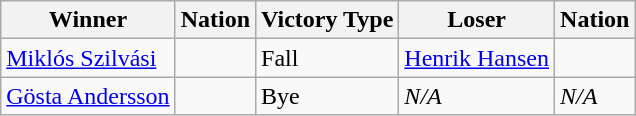<table class="wikitable sortable" style="text-align:left;">
<tr>
<th>Winner</th>
<th>Nation</th>
<th>Victory Type</th>
<th>Loser</th>
<th>Nation</th>
</tr>
<tr>
<td><a href='#'>Miklós Szilvási</a></td>
<td></td>
<td>Fall</td>
<td><a href='#'>Henrik Hansen</a></td>
<td></td>
</tr>
<tr>
<td><a href='#'>Gösta Andersson</a></td>
<td></td>
<td>Bye</td>
<td><em>N/A</em></td>
<td><em>N/A</em></td>
</tr>
</table>
